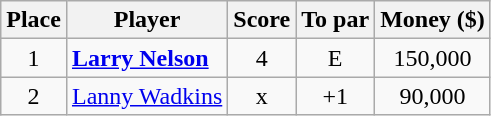<table class="wikitable">
<tr>
<th>Place</th>
<th>Player</th>
<th>Score</th>
<th>To par</th>
<th>Money ($)</th>
</tr>
<tr>
<td align=center>1</td>
<td> <strong><a href='#'>Larry Nelson</a></strong></td>
<td align=center>4</td>
<td align=center>E</td>
<td align=center>150,000</td>
</tr>
<tr>
<td align=center>2</td>
<td> <a href='#'>Lanny Wadkins</a></td>
<td align=center>x</td>
<td align=center>+1</td>
<td align=center>90,000</td>
</tr>
</table>
